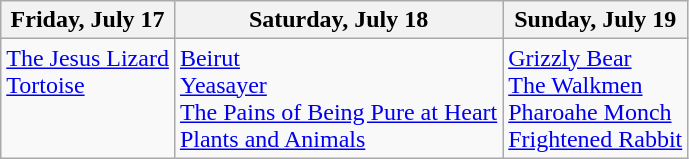<table class="wikitable">
<tr>
<th>Friday, July 17</th>
<th>Saturday, July 18</th>
<th>Sunday, July 19</th>
</tr>
<tr valign="top">
<td><a href='#'>The Jesus Lizard</a><br><a href='#'>Tortoise</a></td>
<td><a href='#'>Beirut</a><br><a href='#'>Yeasayer</a><br><a href='#'>The Pains of Being Pure at Heart</a><br><a href='#'>Plants and Animals</a></td>
<td><a href='#'>Grizzly Bear</a><br><a href='#'>The Walkmen</a><br><a href='#'>Pharoahe Monch</a><br><a href='#'>Frightened Rabbit</a></td>
</tr>
</table>
